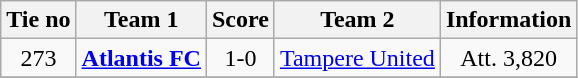<table class="wikitable" style="text-align:center">
<tr>
<th style= width="40px">Tie no</th>
<th style= width="150px">Team 1</th>
<th style= width="60px">Score</th>
<th style= width="150px">Team 2</th>
<th style= width="30px">Information</th>
</tr>
<tr>
<td>273</td>
<td><strong><a href='#'>Atlantis FC</a></strong></td>
<td>1-0</td>
<td><a href='#'>Tampere United</a></td>
<td>Att. 3,820</td>
</tr>
<tr>
</tr>
</table>
